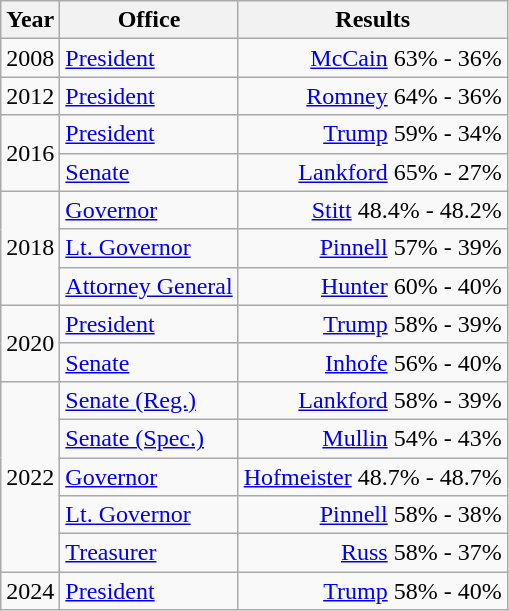<table class=wikitable>
<tr>
<th>Year</th>
<th>Office</th>
<th>Results</th>
</tr>
<tr>
<td>2008</td>
<td><a href='#'>President</a></td>
<td align="right" ><a href='#'>McCain</a> 63% - 36%</td>
</tr>
<tr>
<td>2012</td>
<td><a href='#'>President</a></td>
<td align="right" ><a href='#'>Romney</a> 64% - 36%</td>
</tr>
<tr>
<td rowspan=2>2016</td>
<td><a href='#'>President</a></td>
<td align="right" ><a href='#'>Trump</a> 59% - 34%</td>
</tr>
<tr>
<td><a href='#'>Senate</a></td>
<td align="right" ><a href='#'>Lankford</a> 65% - 27%</td>
</tr>
<tr>
<td rowspan=3>2018</td>
<td><a href='#'>Governor</a></td>
<td align="right" ><a href='#'>Stitt</a> 48.4% - 48.2%</td>
</tr>
<tr>
<td><a href='#'>Lt. Governor</a></td>
<td align="right" ><a href='#'>Pinnell</a> 57% - 39%</td>
</tr>
<tr>
<td><a href='#'>Attorney General</a></td>
<td align="right" ><a href='#'>Hunter</a> 60% - 40%</td>
</tr>
<tr>
<td rowspan=2>2020</td>
<td><a href='#'>President</a></td>
<td align="right" ><a href='#'>Trump</a> 58% - 39%</td>
</tr>
<tr>
<td><a href='#'>Senate</a></td>
<td align="right" ><a href='#'>Inhofe</a> 56% - 40%</td>
</tr>
<tr>
<td rowspan=5>2022</td>
<td><a href='#'>Senate (Reg.)</a></td>
<td align="right" ><a href='#'>Lankford</a> 58% - 39%</td>
</tr>
<tr>
<td><a href='#'>Senate (Spec.)</a></td>
<td align="right" ><a href='#'>Mullin</a> 54% - 43%</td>
</tr>
<tr>
<td><a href='#'>Governor</a></td>
<td align="right" ><a href='#'>Hofmeister</a> 48.7% - 48.7%</td>
</tr>
<tr>
<td><a href='#'>Lt. Governor</a></td>
<td align="right" ><a href='#'>Pinnell</a> 58% - 38%</td>
</tr>
<tr>
<td><a href='#'>Treasurer</a></td>
<td align="right" ><a href='#'>Russ</a> 58% - 37%</td>
</tr>
<tr>
<td>2024</td>
<td><a href='#'>President</a></td>
<td align="right" ><a href='#'>Trump</a> 58% - 40%</td>
</tr>
</table>
